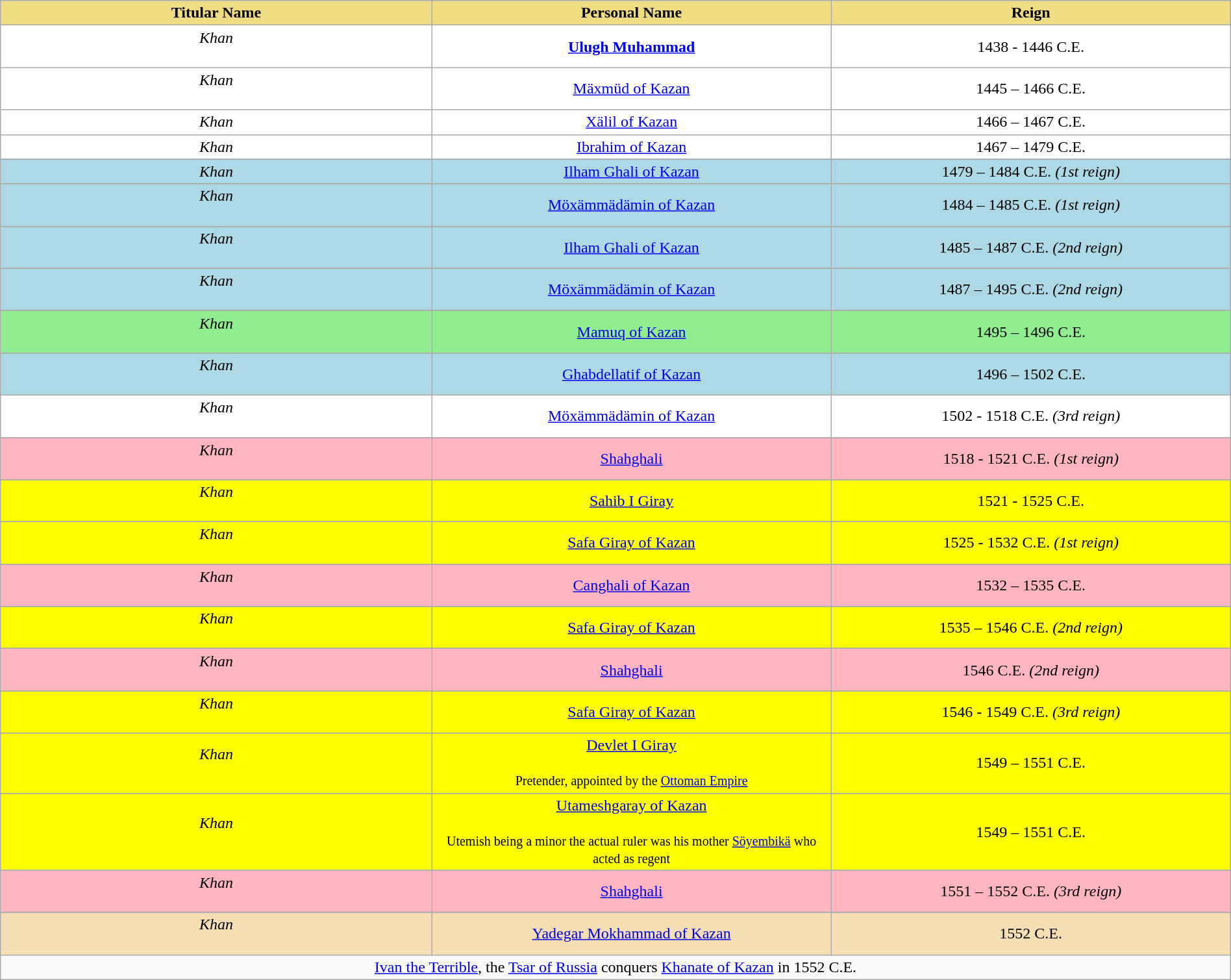<table width=100% class="wikitable">
<tr>
<th style="background-color:#F0DC82" width=27%>Titular Name</th>
<th style="background-color:#F0DC82" width=25%>Personal Name</th>
<th style="background-color:#F0DC82" width=25%>Reign</th>
</tr>
<tr style="background:white">
<td align="center"><em>Khan</em> <br> <small> </small> <br></td>
<td align="center"><strong><a href='#'>Ulugh Muhammad</a></strong> <br> <small> </small></td>
<td align="center">1438 - 1446 C.E.</td>
</tr>
<tr style="background:white">
<td align="center"><em>Khan</em> <br> <small> </small> <br></td>
<td align="center"><a href='#'>Mäxmüd of Kazan</a><br> <small> </small></td>
<td align="center">1445 – 1466 C.E.</td>
</tr>
<tr style="background:white">
<td align="center"><em>Khan</em> <br> <small> </small></td>
<td align="center"><a href='#'>Xälil of Kazan</a><br> <small> </small></td>
<td align="center">1466 – 1467 C.E.</td>
</tr>
<tr style="background:white">
<td align="center"><em>Khan</em> <br> <small> </small></td>
<td align="center"><a href='#'>Ibrahim of Kazan</a><br> <small> </small></td>
<td align="center">1467 – 1479 C.E.</td>
</tr>
<tr>
</tr>
<tr style="background:lightblue">
<td align="center"><em>Khan</em> <br> <small> </small></td>
<td align="center"><a href='#'>Ilham Ghali of Kazan</a><br> <small> </small></td>
<td align="center">1479 – 1484 C.E. <em>(1st reign)</em></td>
</tr>
<tr>
</tr>
<tr style="background:lightblue">
<td align="center"><em>Khan</em> <br> <small> </small><br></td>
<td align="center"><a href='#'>Möxämmädämin of Kazan</a><br> <small> </small></td>
<td align="center">1484 – 1485 C.E. <em>(1st reign)</em></td>
</tr>
<tr>
</tr>
<tr style="background:lightblue">
<td align="center"><em>Khan</em> <br> <small> </small><br></td>
<td align="center"><a href='#'>Ilham Ghali of Kazan</a><br> <small> </small></td>
<td align="center">1485 – 1487 C.E. <em>(2nd reign)</em></td>
</tr>
<tr>
</tr>
<tr style="background:lightblue">
<td align="center"><em>Khan</em> <br> <small> </small><br></td>
<td align="center"><a href='#'>Möxämmädämin of Kazan</a><br> <small> </small></td>
<td align="center">1487 – 1495 C.E. <em>(2nd reign)</em></td>
</tr>
<tr>
</tr>
<tr style="background:lightgreen">
<td align="center"><em>Khan</em> <br> <small> </small><br></td>
<td align="center"><a href='#'>Mamuq of Kazan</a><br> <small> </small></td>
<td align="center">1495 – 1496 C.E.</td>
</tr>
<tr>
</tr>
<tr style="background:lightblue">
<td align="center"><em>Khan</em> <br> <small> </small><br></td>
<td align="center"><a href='#'>Ghabdellatif of Kazan</a><br> <small> </small></td>
<td align="center">1496 – 1502 C.E.</td>
</tr>
<tr style="background:white">
<td align="center"><em>Khan</em> <br> <small> </small><br></td>
<td align="center"><a href='#'>Möxämmädämin of Kazan</a><br> <small> </small></td>
<td align="center">1502 - 1518 C.E. <em>(3rd reign)</em></td>
</tr>
<tr>
</tr>
<tr style="background:lightpink">
<td align="center"><em>Khan</em> <br> <small> </small><br></td>
<td align="center"><a href='#'>Shahghali</a><br> <small> </small></td>
<td align="center">1518 - 1521 C.E. <em>(1st reign)</em></td>
</tr>
<tr>
</tr>
<tr style="background:yellow">
<td align="center"><em>Khan</em> <br> <small> </small><br></td>
<td align="center"><a href='#'>Sahib I Giray</a><br> <small> </small></td>
<td align="center">1521 - 1525 C.E.</td>
</tr>
<tr>
</tr>
<tr style="background:yellow">
<td align="center"><em>Khan</em> <br> <small> </small><br></td>
<td align="center"><a href='#'>Safa Giray of Kazan</a><br> <small> </small></td>
<td align="center">1525 - 1532 C.E. <em>(1st reign)</em></td>
</tr>
<tr>
</tr>
<tr style="background:lightpink">
<td align="center"><em>Khan</em> <br> <small> </small><br></td>
<td align="center"><a href='#'>Canghali of Kazan</a><br> <small> </small></td>
<td align="center">1532 – 1535 C.E.</td>
</tr>
<tr>
</tr>
<tr style="background:yellow">
<td align="center"><em>Khan</em> <br> <small> </small><br></td>
<td align="center"><a href='#'>Safa Giray of Kazan</a><br> <small> </small></td>
<td align="center">1535 – 1546 C.E. <em>(2nd reign)</em></td>
</tr>
<tr>
</tr>
<tr style="background:lightpink">
<td align="center"><em>Khan</em> <br> <small> </small><br></td>
<td align="center"><a href='#'>Shahghali</a><br> <small> </small></td>
<td align="center">1546 C.E. <em>(2nd reign)</em></td>
</tr>
<tr>
</tr>
<tr style="background:yellow">
<td align="center"><em>Khan</em> <br> <small> </small><br></td>
<td align="center"><a href='#'>Safa Giray of Kazan</a><br> <small> </small></td>
<td align="center">1546 - 1549 C.E. <em>(3rd reign)</em></td>
</tr>
<tr>
</tr>
<tr style="background:yellow">
<td align="center"><em>Khan</em> <br> <small> </small><br></td>
<td align="center"><a href='#'>Devlet I Giray</a><br> <small> </small><br> <small>Pretender, appointed by the <a href='#'>Ottoman Empire</a></small></td>
<td align="center">1549 – 1551 C.E.</td>
</tr>
<tr>
</tr>
<tr style="background:yellow">
<td align="center"><em>Khan</em> <br> <small> </small><br></td>
<td align="center"><a href='#'>Utameshgaray of Kazan</a><br> <small> </small><br> <small>Utemish being a minor the actual ruler was his mother <a href='#'>Söyembikä</a> who acted as regent</small></td>
<td align="center">1549 – 1551 C.E.</td>
</tr>
<tr>
</tr>
<tr style="background:lightpink">
<td align="center"><em>Khan</em> <br> <small> </small><br></td>
<td align="center"><a href='#'>Shahghali</a><br> <small> </small></td>
<td align="center">1551 – 1552 C.E. <em>(3rd reign)</em></td>
</tr>
<tr>
</tr>
<tr bgcolor="#F5DEB3">
<td align="center"><em>Khan</em> <br> <small> </small><br></td>
<td align="center"><a href='#'>Yadegar Mokhammad of Kazan</a><br> <small> </small></td>
<td align="center">1552 C.E.</td>
</tr>
<tr>
<td colspan=3 align="middle"><a href='#'>Ivan the Terrible</a>, the <a href='#'>Tsar of Russia</a> conquers <a href='#'>Khanate of Kazan</a> in 1552 C.E.</td>
</tr>
</table>
